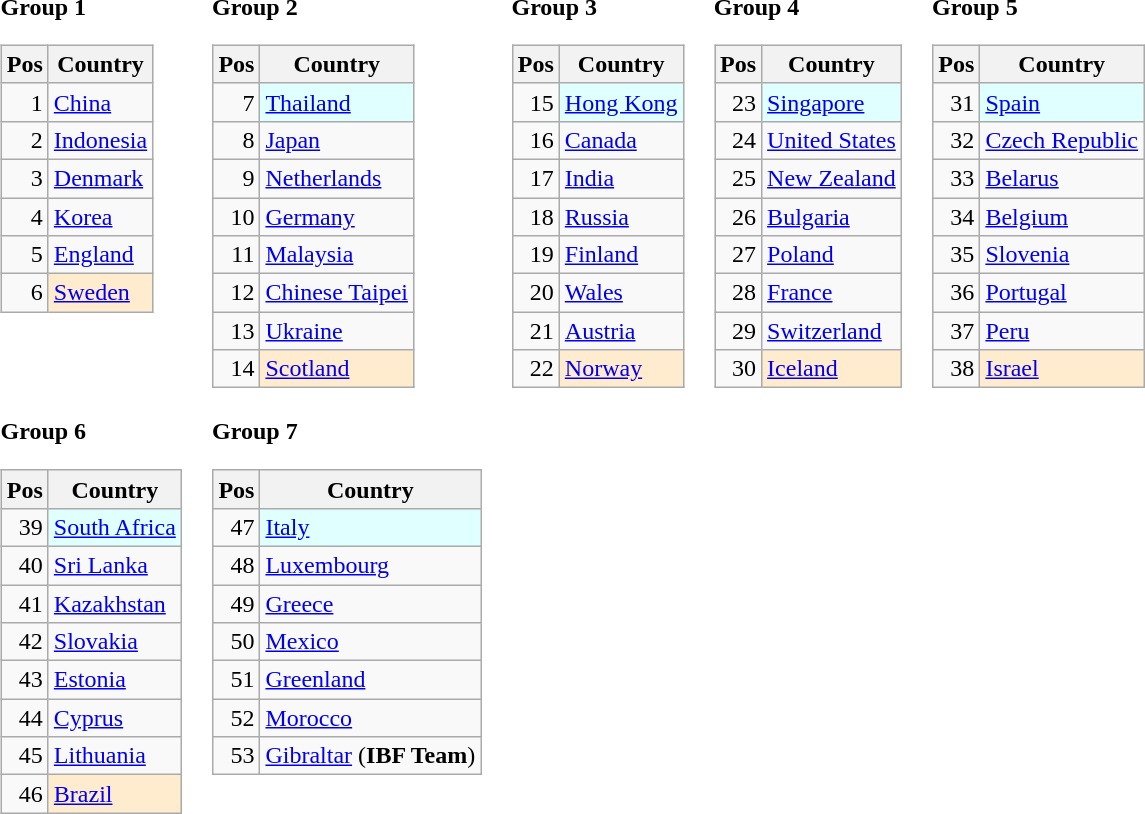<table>
<tr>
<td valign=top><strong>Group 1</strong><br><table class="wikitable" style="text-align:right;">
<tr>
<th>Pos</th>
<th>Country</th>
</tr>
<tr>
<td>1</td>
<td align="left"> <a href='#'>China</a></td>
</tr>
<tr>
<td>2</td>
<td align="left"> <a href='#'>Indonesia</a></td>
</tr>
<tr>
<td>3</td>
<td align="left"> <a href='#'>Denmark</a></td>
</tr>
<tr>
<td>4</td>
<td align="left"> <a href='#'>Korea</a></td>
</tr>
<tr>
<td>5</td>
<td align="left"> <a href='#'>England</a></td>
</tr>
<tr>
<td>6</td>
<td style="background:#FFEBCD;" align="left"> <a href='#'>Sweden</a></td>
</tr>
</table>
</td>
<td><strong>Group 2</strong><br><table class="wikitable" style="text-align:right;">
<tr>
<th>Pos</th>
<th>Country</th>
</tr>
<tr>
<td>7</td>
<td style="background:#E0FFFF;" align="left"> <a href='#'>Thailand</a></td>
</tr>
<tr>
<td>8</td>
<td align="left"> <a href='#'>Japan</a></td>
</tr>
<tr>
<td>9</td>
<td align="left"> <a href='#'>Netherlands</a></td>
</tr>
<tr>
<td>10</td>
<td align="left"> <a href='#'>Germany</a></td>
</tr>
<tr>
<td>11</td>
<td align="left"> <a href='#'>Malaysia</a></td>
</tr>
<tr>
<td>12</td>
<td align="left"> <a href='#'>Chinese Taipei</a></td>
</tr>
<tr>
<td>13</td>
<td align="left"> <a href='#'>Ukraine</a></td>
</tr>
<tr>
<td>14</td>
<td style="background:#FFEBCD;" align="left"> <a href='#'>Scotland</a></td>
</tr>
</table>
</td>
<td valign=top><strong>Group 3</strong><br><table class="wikitable" style="text-align:right;">
<tr>
<th>Pos</th>
<th>Country</th>
</tr>
<tr>
<td>15</td>
<td style="background:#E0FFFF;" align="left"> <a href='#'>Hong Kong</a></td>
</tr>
<tr>
<td>16</td>
<td align="left"> <a href='#'>Canada</a></td>
</tr>
<tr>
<td>17</td>
<td align="left"> <a href='#'>India</a></td>
</tr>
<tr>
<td>18</td>
<td align="left"> <a href='#'>Russia</a></td>
</tr>
<tr>
<td>19</td>
<td align="left"> <a href='#'>Finland</a></td>
</tr>
<tr>
<td>20</td>
<td align="left"> <a href='#'>Wales</a></td>
</tr>
<tr>
<td>21</td>
<td align="left"> <a href='#'>Austria</a></td>
</tr>
<tr>
<td>22</td>
<td style="background:#FFEBCD;" align="left"> <a href='#'>Norway</a></td>
</tr>
</table>
</td>
<td valign=top><strong>Group 4</strong><br><table class="wikitable" style="text-align:right;">
<tr>
<th>Pos</th>
<th>Country</th>
</tr>
<tr>
<td>23</td>
<td style="background:#E0FFFF;" align="left"> <a href='#'>Singapore</a></td>
</tr>
<tr>
<td>24</td>
<td align="left"> <a href='#'>United States</a></td>
</tr>
<tr>
<td>25</td>
<td align="left"> <a href='#'>New Zealand</a></td>
</tr>
<tr>
<td>26</td>
<td align="left"> <a href='#'>Bulgaria</a></td>
</tr>
<tr>
<td>27</td>
<td align="left"> <a href='#'>Poland</a></td>
</tr>
<tr>
<td>28</td>
<td align="left"> <a href='#'>France</a></td>
</tr>
<tr>
<td>29</td>
<td align="left"> <a href='#'>Switzerland</a></td>
</tr>
<tr>
<td>30</td>
<td style="background:#FFEBCD;" align="left"> <a href='#'>Iceland</a></td>
</tr>
</table>
</td>
<td valign=top><strong>Group 5</strong><br><table class="wikitable" style="text-align: right;">
<tr>
<th>Pos</th>
<th>Country</th>
</tr>
<tr>
<td>31</td>
<td style="background:#E0FFFF;" align="left"> <a href='#'>Spain</a></td>
</tr>
<tr>
<td>32</td>
<td align="left"> <a href='#'>Czech Republic</a></td>
</tr>
<tr>
<td>33</td>
<td align="left"> <a href='#'>Belarus</a></td>
</tr>
<tr>
<td>34</td>
<td align="left"> <a href='#'>Belgium</a></td>
</tr>
<tr>
<td>35</td>
<td align="left"> <a href='#'>Slovenia</a></td>
</tr>
<tr>
<td>36</td>
<td align="left"> <a href='#'>Portugal</a></td>
</tr>
<tr>
<td>37</td>
<td align="left"> <a href='#'>Peru</a></td>
</tr>
<tr>
<td>38</td>
<td style="background:#FFEBCD;" align="left"> <a href='#'>Israel</a></td>
</tr>
</table>
</td>
</tr>
<tr>
<td valign=top><strong>Group 6</strong><br><table class="wikitable" style="text-align:right;">
<tr>
<th>Pos</th>
<th>Country</th>
</tr>
<tr>
<td>39</td>
<td style="background:#E0FFFF;" align="left"> <a href='#'>South Africa</a></td>
</tr>
<tr>
<td>40</td>
<td align="left"> <a href='#'>Sri Lanka</a></td>
</tr>
<tr>
<td>41</td>
<td align="left"> <a href='#'>Kazakhstan</a></td>
</tr>
<tr>
<td>42</td>
<td align="left"> <a href='#'>Slovakia</a></td>
</tr>
<tr>
<td>43</td>
<td align="left"> <a href='#'>Estonia</a></td>
</tr>
<tr>
<td>44</td>
<td align="left"> <a href='#'>Cyprus</a></td>
</tr>
<tr>
<td>45</td>
<td align="left"> <a href='#'>Lithuania</a></td>
</tr>
<tr>
<td>46</td>
<td style="background:#FFEBCD;" align="left"> <a href='#'>Brazil</a></td>
</tr>
</table>
</td>
<td valign=top><strong>Group 7</strong><br><table class="wikitable" style="text-align: right;">
<tr>
<th>Pos</th>
<th>Country</th>
</tr>
<tr>
<td>47</td>
<td style="background:#E0FFFF;" align="left"> <a href='#'>Italy</a></td>
</tr>
<tr>
<td>48</td>
<td align="left"> <a href='#'>Luxembourg</a></td>
</tr>
<tr>
<td>49</td>
<td align="left"> <a href='#'>Greece</a></td>
</tr>
<tr>
<td>50</td>
<td align="left"> <a href='#'>Mexico</a></td>
</tr>
<tr>
<td>51</td>
<td align="left"> <a href='#'>Greenland</a></td>
</tr>
<tr>
<td>52</td>
<td align="left"> <a href='#'>Morocco</a></td>
</tr>
<tr>
<td>53</td>
<td align="left"> <a href='#'>Gibraltar</a> (<strong>IBF Team</strong>)</td>
</tr>
</table>
</td>
</tr>
</table>
